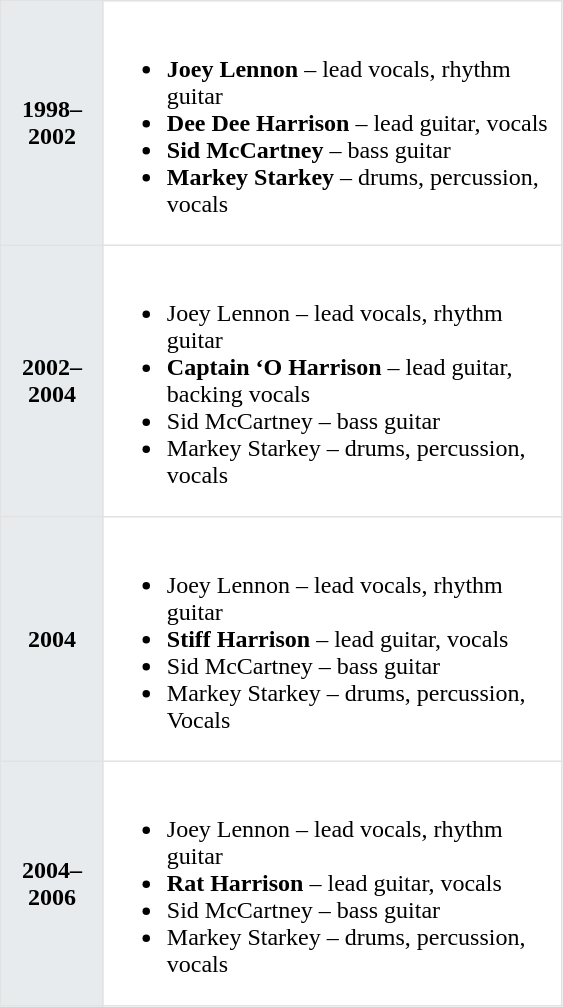<table class="toccolours" border=1 cellpadding=2 cellspacing=2 style="width: 375px; margin: 0 0 1em 1em; border-collapse: collapse; border: 1px solid #E2E2E2">
<tr>
<th bgcolor="#E7EBEE">1998–2002<br></th>
<td><br><ul><li><strong>Joey Lennon</strong> – lead vocals, rhythm guitar</li><li><strong>Dee Dee Harrison</strong> – lead guitar, vocals</li><li><strong>Sid McCartney</strong> – bass guitar</li><li><strong>Markey Starkey</strong> – drums, percussion, vocals</li></ul></td>
</tr>
<tr>
<th bgcolor="#E7EBEE">2002–2004<br></th>
<td><br><ul><li>Joey Lennon – lead vocals, rhythm guitar</li><li><strong>Captain ‘O Harrison</strong> – lead guitar, backing vocals</li><li>Sid McCartney – bass guitar</li><li>Markey Starkey – drums, percussion, vocals</li></ul></td>
</tr>
<tr>
<th bgcolor="#E7EBEE">2004<br></th>
<td><br><ul><li>Joey Lennon – lead vocals, rhythm guitar</li><li><strong>Stiff Harrison</strong> – lead guitar, vocals</li><li>Sid McCartney – bass guitar</li><li>Markey Starkey – drums, percussion, Vocals</li></ul></td>
</tr>
<tr>
<th bgcolor="#E7EBEE">2004–2006<br></th>
<td><br><ul><li>Joey Lennon – lead vocals, rhythm guitar</li><li><strong>Rat Harrison</strong> – lead guitar, vocals</li><li>Sid McCartney – bass guitar</li><li>Markey Starkey – drums, percussion, vocals</li></ul></td>
</tr>
</table>
